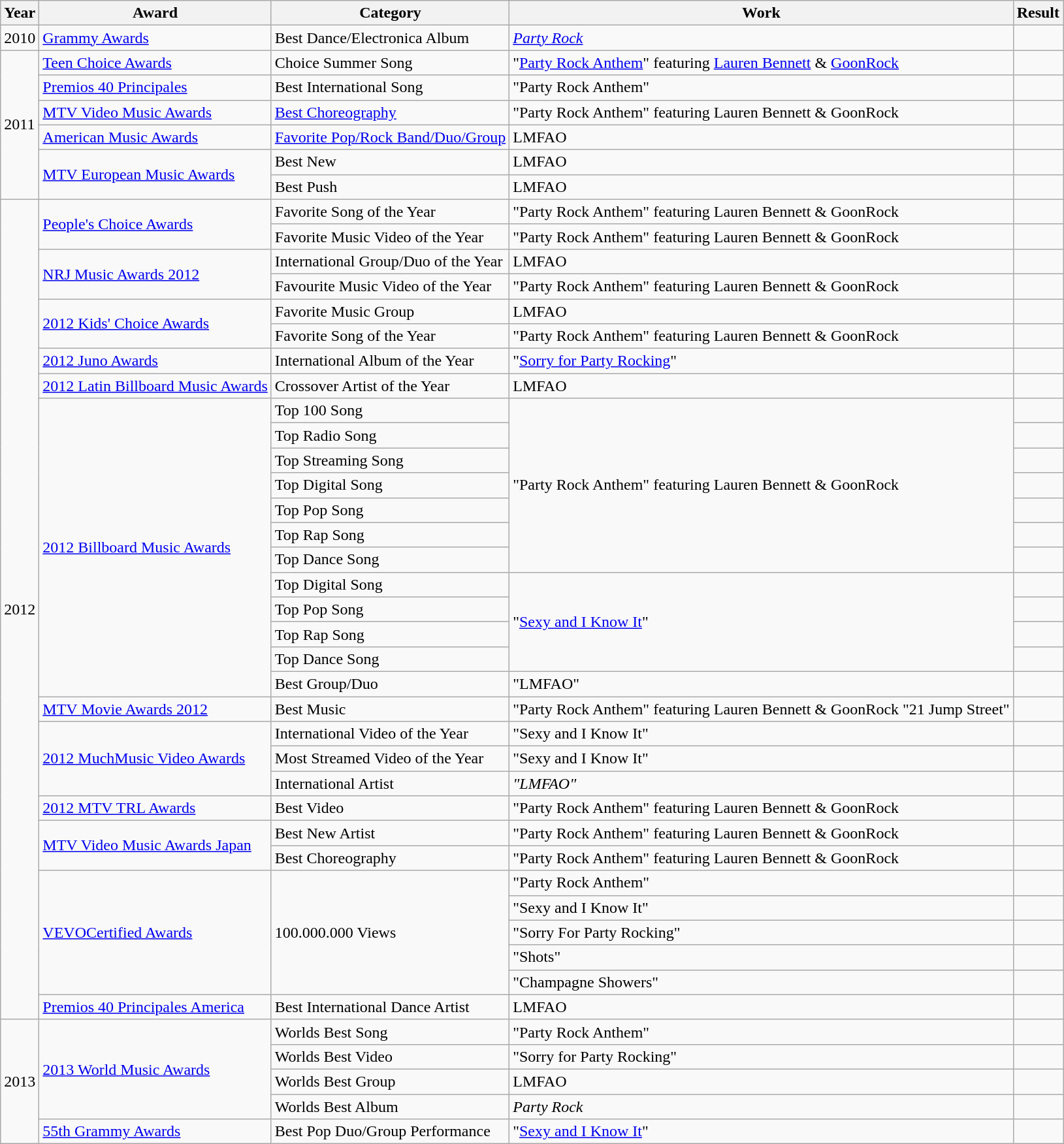<table class="wikitable">
<tr>
<th>Year</th>
<th>Award</th>
<th>Category</th>
<th>Work</th>
<th>Result</th>
</tr>
<tr>
<td>2010</td>
<td><a href='#'>Grammy Awards</a></td>
<td>Best Dance/Electronica Album</td>
<td><em><a href='#'>Party Rock</a></em></td>
<td></td>
</tr>
<tr>
<td rowspan="6">2011</td>
<td><a href='#'>Teen Choice Awards</a></td>
<td>Choice Summer Song</td>
<td>"<a href='#'>Party Rock Anthem</a>" featuring <a href='#'>Lauren Bennett</a> & <a href='#'>GoonRock</a></td>
<td></td>
</tr>
<tr>
<td><a href='#'>Premios 40 Principales</a></td>
<td>Best International Song</td>
<td>"Party Rock Anthem"</td>
<td></td>
</tr>
<tr>
<td><a href='#'>MTV Video Music Awards</a></td>
<td><a href='#'>Best Choreography</a></td>
<td>"Party Rock Anthem" featuring Lauren Bennett & GoonRock</td>
<td></td>
</tr>
<tr>
<td><a href='#'>American Music Awards</a></td>
<td><a href='#'>Favorite Pop/Rock Band/Duo/Group</a></td>
<td>LMFAO</td>
<td></td>
</tr>
<tr>
<td rowspan="2"><a href='#'>MTV European Music Awards</a></td>
<td>Best New</td>
<td>LMFAO</td>
<td></td>
</tr>
<tr>
<td>Best Push</td>
<td>LMFAO</td>
<td></td>
</tr>
<tr>
<td rowspan="33">2012</td>
<td rowspan="2"><a href='#'>People's Choice Awards</a></td>
<td>Favorite Song of the Year</td>
<td>"Party Rock Anthem" featuring Lauren Bennett & GoonRock</td>
<td></td>
</tr>
<tr>
<td>Favorite Music Video of the Year</td>
<td>"Party Rock Anthem" featuring Lauren Bennett & GoonRock</td>
<td></td>
</tr>
<tr>
<td rowspan="2"><a href='#'>NRJ Music Awards 2012</a></td>
<td>International Group/Duo of the Year</td>
<td>LMFAO</td>
<td></td>
</tr>
<tr>
<td>Favourite Music Video of the Year</td>
<td>"Party Rock Anthem" featuring Lauren Bennett & GoonRock</td>
<td></td>
</tr>
<tr>
<td rowspan="2"><a href='#'>2012 Kids' Choice Awards</a></td>
<td>Favorite Music Group</td>
<td>LMFAO</td>
<td></td>
</tr>
<tr>
<td>Favorite Song of the Year</td>
<td>"Party Rock Anthem" featuring Lauren Bennett & GoonRock</td>
<td></td>
</tr>
<tr>
<td><a href='#'>2012 Juno Awards</a></td>
<td>International Album of the Year</td>
<td>"<a href='#'>Sorry for Party Rocking</a>"</td>
<td></td>
</tr>
<tr>
<td><a href='#'>2012 Latin Billboard Music Awards</a></td>
<td>Crossover Artist of the Year</td>
<td>LMFAO</td>
<td></td>
</tr>
<tr>
<td rowspan="12"><a href='#'>2012 Billboard Music Awards</a></td>
<td>Top 100 Song</td>
<td rowspan="7">"Party Rock Anthem" featuring Lauren Bennett & GoonRock</td>
<td></td>
</tr>
<tr>
<td>Top Radio Song</td>
<td></td>
</tr>
<tr>
<td>Top Streaming Song</td>
<td></td>
</tr>
<tr>
<td>Top Digital Song</td>
<td></td>
</tr>
<tr>
<td>Top Pop Song</td>
<td></td>
</tr>
<tr>
<td>Top Rap Song</td>
<td></td>
</tr>
<tr>
<td>Top Dance Song</td>
<td></td>
</tr>
<tr>
<td>Top Digital Song</td>
<td rowspan="4">"<a href='#'>Sexy and I Know It</a>"</td>
<td></td>
</tr>
<tr>
<td>Top Pop Song</td>
<td></td>
</tr>
<tr>
<td>Top Rap Song</td>
<td></td>
</tr>
<tr>
<td>Top Dance Song</td>
<td></td>
</tr>
<tr>
<td>Best Group/Duo</td>
<td>"LMFAO"</td>
<td></td>
</tr>
<tr>
<td><a href='#'>MTV Movie Awards 2012</a></td>
<td>Best Music</td>
<td>"Party Rock Anthem" featuring Lauren Bennett & GoonRock "21 Jump Street"</td>
<td></td>
</tr>
<tr>
<td rowspan="3"><a href='#'>2012 MuchMusic Video Awards</a></td>
<td>International Video of the Year</td>
<td>"Sexy and I Know It"</td>
<td></td>
</tr>
<tr>
<td>Most Streamed Video of the Year</td>
<td>"Sexy and I Know It"</td>
<td></td>
</tr>
<tr>
<td>International Artist</td>
<td><em>"LMFAO"</em></td>
<td></td>
</tr>
<tr>
<td><a href='#'>2012 MTV TRL Awards</a></td>
<td>Best Video</td>
<td>"Party Rock Anthem" featuring Lauren Bennett & GoonRock</td>
<td></td>
</tr>
<tr>
<td rowspan="2"><a href='#'>MTV Video Music Awards Japan</a></td>
<td>Best New Artist</td>
<td>"Party Rock Anthem" featuring Lauren Bennett & GoonRock</td>
<td></td>
</tr>
<tr>
<td>Best Choreography</td>
<td>"Party Rock Anthem" featuring Lauren Bennett & GoonRock</td>
<td></td>
</tr>
<tr>
<td rowspan="5"><a href='#'>VEVOCertified Awards</a></td>
<td rowspan="5">100.000.000 Views</td>
<td>"Party Rock Anthem"</td>
<td></td>
</tr>
<tr>
<td>"Sexy and I Know It"</td>
<td></td>
</tr>
<tr>
<td>"Sorry For Party Rocking"</td>
<td></td>
</tr>
<tr>
<td>"Shots"</td>
<td></td>
</tr>
<tr>
<td>"Champagne Showers"</td>
<td></td>
</tr>
<tr>
<td><a href='#'>Premios 40 Principales America</a></td>
<td>Best International Dance Artist</td>
<td>LMFAO</td>
<td></td>
</tr>
<tr>
<td rowspan="5">2013</td>
<td rowspan="4"><a href='#'>2013 World Music Awards</a></td>
<td>Worlds Best Song</td>
<td>"Party Rock Anthem"</td>
<td></td>
</tr>
<tr>
<td>Worlds Best Video</td>
<td>"Sorry for Party Rocking"</td>
<td></td>
</tr>
<tr>
<td>Worlds Best Group</td>
<td>LMFAO</td>
<td></td>
</tr>
<tr>
<td>Worlds Best Album</td>
<td><em>Party Rock</em></td>
<td></td>
</tr>
<tr>
<td><a href='#'>55th Grammy Awards</a></td>
<td>Best Pop Duo/Group Performance</td>
<td>"<a href='#'>Sexy and I Know It</a>"</td>
<td></td>
</tr>
</table>
